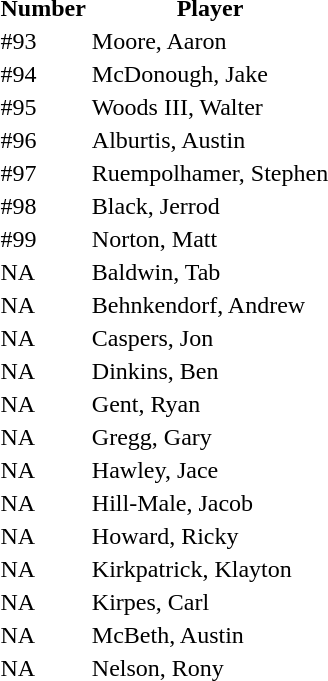<table>
<tr>
<th>Number</th>
<th>Player</th>
</tr>
<tr>
<td>#93</td>
<td>Moore, Aaron</td>
</tr>
<tr>
<td>#94</td>
<td>McDonough, Jake</td>
</tr>
<tr>
<td>#95</td>
<td>Woods III, Walter</td>
</tr>
<tr>
<td>#96</td>
<td>Alburtis, Austin</td>
</tr>
<tr>
<td>#97</td>
<td>Ruempolhamer, Stephen</td>
</tr>
<tr>
<td>#98</td>
<td>Black, Jerrod</td>
</tr>
<tr>
<td>#99</td>
<td>Norton, Matt</td>
</tr>
<tr>
<td>NA</td>
<td>Baldwin, Tab</td>
</tr>
<tr>
<td>NA</td>
<td>Behnkendorf, Andrew</td>
</tr>
<tr>
<td>NA</td>
<td>Caspers, Jon</td>
</tr>
<tr>
<td>NA</td>
<td>Dinkins, Ben</td>
</tr>
<tr>
<td>NA</td>
<td>Gent, Ryan</td>
</tr>
<tr>
<td>NA</td>
<td>Gregg, Gary</td>
</tr>
<tr>
<td>NA</td>
<td>Hawley, Jace</td>
</tr>
<tr>
<td>NA</td>
<td>Hill-Male, Jacob</td>
</tr>
<tr>
<td>NA</td>
<td>Howard, Ricky</td>
</tr>
<tr>
<td>NA</td>
<td>Kirkpatrick, Klayton</td>
</tr>
<tr>
<td>NA</td>
<td>Kirpes, Carl</td>
</tr>
<tr>
<td>NA</td>
<td>McBeth, Austin</td>
</tr>
<tr>
<td>NA</td>
<td>Nelson, Rony</td>
</tr>
<tr>
</tr>
</table>
